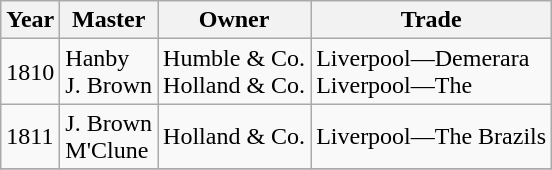<table class="sortable wikitable">
<tr>
<th>Year</th>
<th>Master</th>
<th>Owner</th>
<th>Trade</th>
</tr>
<tr>
<td>1810</td>
<td>Hanby<br>J. Brown</td>
<td>Humble & Co.<br>Holland & Co.</td>
<td>Liverpool—Demerara<br>Liverpool—The </td>
</tr>
<tr>
<td>1811</td>
<td>J. Brown<br>M'Clune</td>
<td>Holland & Co.</td>
<td>Liverpool—The Brazils</td>
</tr>
<tr>
</tr>
</table>
